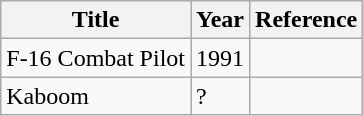<table class="wikitable sortable">
<tr>
<th>Title</th>
<th>Year</th>
<th>Reference</th>
</tr>
<tr>
<td>F-16 Combat Pilot</td>
<td>1991</td>
<td></td>
</tr>
<tr>
<td>Kaboom</td>
<td>?</td>
<td></td>
</tr>
</table>
